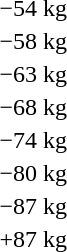<table>
<tr>
<td rowspan=2>−54 kg</td>
<td rowspan=2></td>
<td rowspan=2></td>
<td></td>
</tr>
<tr>
<td></td>
</tr>
<tr>
<td rowspan=2>−58 kg</td>
<td rowspan=2></td>
<td rowspan=2></td>
<td></td>
</tr>
<tr>
<td></td>
</tr>
<tr>
<td rowspan=2>−63 kg</td>
<td rowspan=2></td>
<td rowspan=2></td>
<td></td>
</tr>
<tr>
<td></td>
</tr>
<tr>
<td rowspan=2>−68 kg</td>
<td rowspan=2></td>
<td rowspan=2></td>
<td></td>
</tr>
<tr>
<td></td>
</tr>
<tr>
<td rowspan=2>−74 kg</td>
<td rowspan=2></td>
<td rowspan=2></td>
<td></td>
</tr>
<tr>
<td></td>
</tr>
<tr>
<td rowspan=2>−80 kg</td>
<td rowspan=2></td>
<td rowspan=2></td>
<td></td>
</tr>
<tr>
<td></td>
</tr>
<tr>
<td rowspan=2>−87 kg</td>
<td rowspan=2></td>
<td rowspan=2></td>
<td></td>
</tr>
<tr>
<td></td>
</tr>
<tr>
<td rowspan=2>+87 kg</td>
<td rowspan=2></td>
<td rowspan=2></td>
<td></td>
</tr>
<tr>
<td></td>
</tr>
</table>
